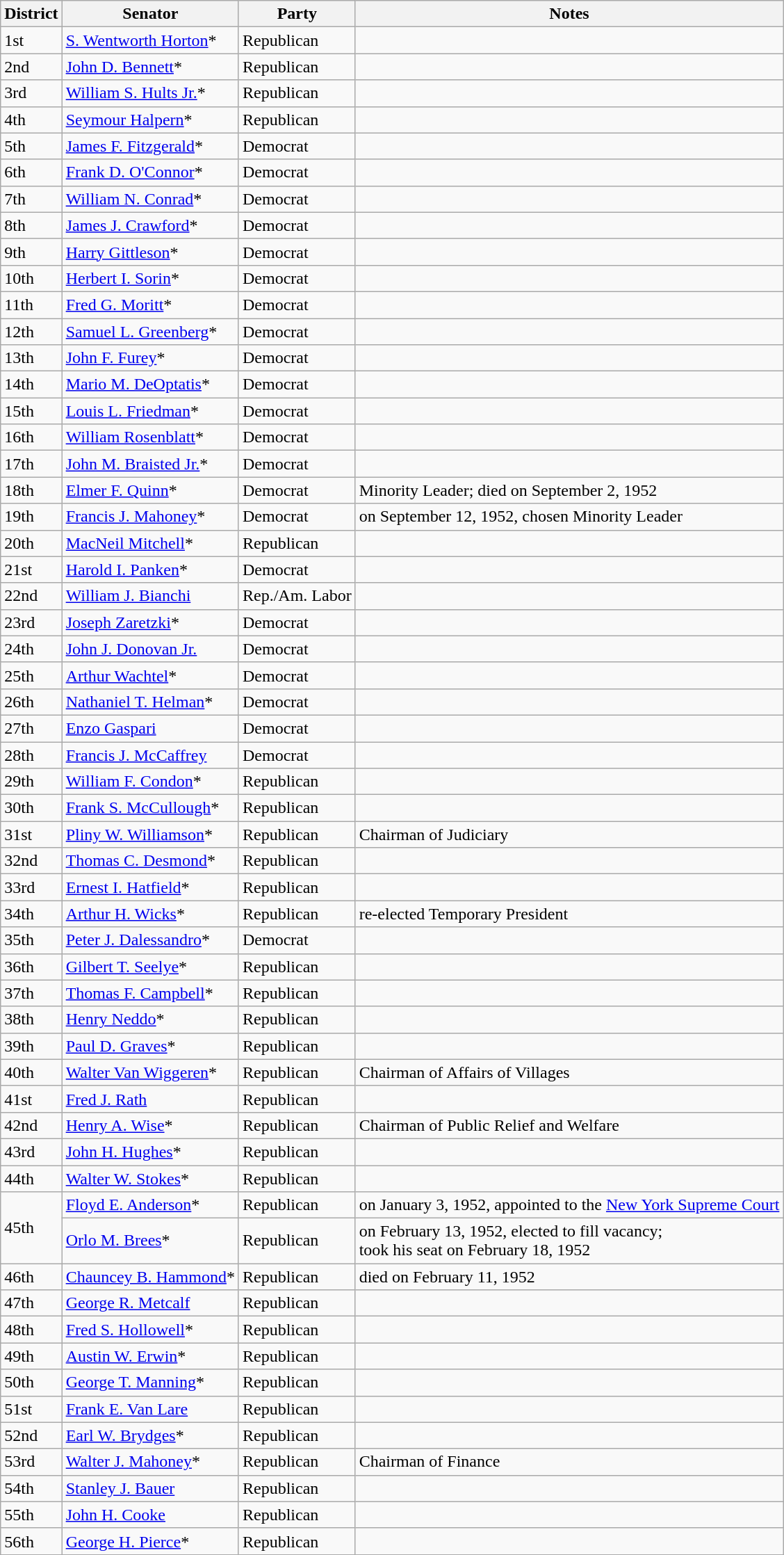<table class=wikitable>
<tr>
<th>District</th>
<th>Senator</th>
<th>Party</th>
<th>Notes</th>
</tr>
<tr>
<td>1st</td>
<td><a href='#'>S. Wentworth Horton</a>*</td>
<td>Republican</td>
<td></td>
</tr>
<tr>
<td>2nd</td>
<td><a href='#'>John D. Bennett</a>*</td>
<td>Republican</td>
<td></td>
</tr>
<tr>
<td>3rd</td>
<td><a href='#'>William S. Hults Jr.</a>*</td>
<td>Republican</td>
<td></td>
</tr>
<tr>
<td>4th</td>
<td><a href='#'>Seymour Halpern</a>*</td>
<td>Republican</td>
<td></td>
</tr>
<tr>
<td>5th</td>
<td><a href='#'>James F. Fitzgerald</a>*</td>
<td>Democrat</td>
<td></td>
</tr>
<tr>
<td>6th</td>
<td><a href='#'>Frank D. O'Connor</a>*</td>
<td>Democrat</td>
<td></td>
</tr>
<tr>
<td>7th</td>
<td><a href='#'>William N. Conrad</a>*</td>
<td>Democrat</td>
<td></td>
</tr>
<tr>
<td>8th</td>
<td><a href='#'>James J. Crawford</a>*</td>
<td>Democrat</td>
<td></td>
</tr>
<tr>
<td>9th</td>
<td><a href='#'>Harry Gittleson</a>*</td>
<td>Democrat</td>
<td></td>
</tr>
<tr>
<td>10th</td>
<td><a href='#'>Herbert I. Sorin</a>*</td>
<td>Democrat</td>
<td></td>
</tr>
<tr>
<td>11th</td>
<td><a href='#'>Fred G. Moritt</a>*</td>
<td>Democrat</td>
<td></td>
</tr>
<tr>
<td>12th</td>
<td><a href='#'>Samuel L. Greenberg</a>*</td>
<td>Democrat</td>
<td></td>
</tr>
<tr>
<td>13th</td>
<td><a href='#'>John F. Furey</a>*</td>
<td>Democrat</td>
<td></td>
</tr>
<tr>
<td>14th</td>
<td><a href='#'>Mario M. DeOptatis</a>*</td>
<td>Democrat</td>
<td></td>
</tr>
<tr>
<td>15th</td>
<td><a href='#'>Louis L. Friedman</a>*</td>
<td>Democrat</td>
<td></td>
</tr>
<tr>
<td>16th</td>
<td><a href='#'>William Rosenblatt</a>*</td>
<td>Democrat</td>
<td></td>
</tr>
<tr>
<td>17th</td>
<td><a href='#'>John M. Braisted Jr.</a>*</td>
<td>Democrat</td>
<td></td>
</tr>
<tr>
<td>18th</td>
<td><a href='#'>Elmer F. Quinn</a>*</td>
<td>Democrat</td>
<td>Minority Leader; died on September 2, 1952</td>
</tr>
<tr>
<td>19th</td>
<td><a href='#'>Francis J. Mahoney</a>*</td>
<td>Democrat</td>
<td>on September 12, 1952, chosen Minority Leader</td>
</tr>
<tr>
<td>20th</td>
<td><a href='#'>MacNeil Mitchell</a>*</td>
<td>Republican</td>
<td></td>
</tr>
<tr>
<td>21st</td>
<td><a href='#'>Harold I. Panken</a>*</td>
<td>Democrat</td>
<td></td>
</tr>
<tr>
<td>22nd</td>
<td><a href='#'>William J. Bianchi</a></td>
<td>Rep./Am. Labor</td>
<td></td>
</tr>
<tr>
<td>23rd</td>
<td><a href='#'>Joseph Zaretzki</a>*</td>
<td>Democrat</td>
<td></td>
</tr>
<tr>
<td>24th</td>
<td><a href='#'>John J. Donovan Jr.</a></td>
<td>Democrat</td>
<td></td>
</tr>
<tr>
<td>25th</td>
<td><a href='#'>Arthur Wachtel</a>*</td>
<td>Democrat</td>
<td></td>
</tr>
<tr>
<td>26th</td>
<td><a href='#'>Nathaniel T. Helman</a>*</td>
<td>Democrat</td>
<td></td>
</tr>
<tr>
<td>27th</td>
<td><a href='#'>Enzo Gaspari</a></td>
<td>Democrat</td>
<td></td>
</tr>
<tr>
<td>28th</td>
<td><a href='#'>Francis J. McCaffrey</a></td>
<td>Democrat</td>
<td></td>
</tr>
<tr>
<td>29th</td>
<td><a href='#'>William F. Condon</a>*</td>
<td>Republican</td>
<td></td>
</tr>
<tr>
<td>30th</td>
<td><a href='#'>Frank S. McCullough</a>*</td>
<td>Republican</td>
<td></td>
</tr>
<tr>
<td>31st</td>
<td><a href='#'>Pliny W. Williamson</a>*</td>
<td>Republican</td>
<td>Chairman of Judiciary</td>
</tr>
<tr>
<td>32nd</td>
<td><a href='#'>Thomas C. Desmond</a>*</td>
<td>Republican</td>
<td></td>
</tr>
<tr>
<td>33rd</td>
<td><a href='#'>Ernest I. Hatfield</a>*</td>
<td>Republican</td>
<td></td>
</tr>
<tr>
<td>34th</td>
<td><a href='#'>Arthur H. Wicks</a>*</td>
<td>Republican</td>
<td>re-elected Temporary President</td>
</tr>
<tr>
<td>35th</td>
<td><a href='#'>Peter J. Dalessandro</a>*</td>
<td>Democrat</td>
<td></td>
</tr>
<tr>
<td>36th</td>
<td><a href='#'>Gilbert T. Seelye</a>*</td>
<td>Republican</td>
<td></td>
</tr>
<tr>
<td>37th</td>
<td><a href='#'>Thomas F. Campbell</a>*</td>
<td>Republican</td>
<td></td>
</tr>
<tr>
<td>38th</td>
<td><a href='#'>Henry Neddo</a>*</td>
<td>Republican</td>
<td></td>
</tr>
<tr>
<td>39th</td>
<td><a href='#'>Paul D. Graves</a>*</td>
<td>Republican</td>
<td></td>
</tr>
<tr>
<td>40th</td>
<td><a href='#'>Walter Van Wiggeren</a>*</td>
<td>Republican</td>
<td>Chairman of Affairs of Villages</td>
</tr>
<tr>
<td>41st</td>
<td><a href='#'>Fred J. Rath</a></td>
<td>Republican</td>
<td></td>
</tr>
<tr>
<td>42nd</td>
<td><a href='#'>Henry A. Wise</a>*</td>
<td>Republican</td>
<td>Chairman of Public Relief and Welfare</td>
</tr>
<tr>
<td>43rd</td>
<td><a href='#'>John H. Hughes</a>*</td>
<td>Republican</td>
<td></td>
</tr>
<tr>
<td>44th</td>
<td><a href='#'>Walter W. Stokes</a>*</td>
<td>Republican</td>
<td></td>
</tr>
<tr>
<td rowspan="2">45th</td>
<td><a href='#'>Floyd E. Anderson</a>*</td>
<td>Republican</td>
<td>on January 3, 1952, appointed to the <a href='#'>New York Supreme Court</a></td>
</tr>
<tr>
<td><a href='#'>Orlo M. Brees</a>*</td>
<td>Republican</td>
<td>on February 13, 1952, elected to fill vacancy; <br>took his seat on February 18, 1952</td>
</tr>
<tr>
<td>46th</td>
<td><a href='#'>Chauncey B. Hammond</a>*</td>
<td>Republican</td>
<td>died on February 11, 1952</td>
</tr>
<tr>
<td>47th</td>
<td><a href='#'>George R. Metcalf</a></td>
<td>Republican</td>
<td></td>
</tr>
<tr>
<td>48th</td>
<td><a href='#'>Fred S. Hollowell</a>*</td>
<td>Republican</td>
<td></td>
</tr>
<tr>
<td>49th</td>
<td><a href='#'>Austin W. Erwin</a>*</td>
<td>Republican</td>
<td></td>
</tr>
<tr>
<td>50th</td>
<td><a href='#'>George T. Manning</a>*</td>
<td>Republican</td>
<td></td>
</tr>
<tr>
<td>51st</td>
<td><a href='#'>Frank E. Van Lare</a></td>
<td>Republican</td>
<td></td>
</tr>
<tr>
<td>52nd</td>
<td><a href='#'>Earl W. Brydges</a>*</td>
<td>Republican</td>
<td></td>
</tr>
<tr>
<td>53rd</td>
<td><a href='#'>Walter J. Mahoney</a>*</td>
<td>Republican</td>
<td>Chairman of Finance</td>
</tr>
<tr>
<td>54th</td>
<td><a href='#'>Stanley J. Bauer</a></td>
<td>Republican</td>
<td></td>
</tr>
<tr>
<td>55th</td>
<td><a href='#'>John H. Cooke</a></td>
<td>Republican</td>
<td></td>
</tr>
<tr>
<td>56th</td>
<td><a href='#'>George H. Pierce</a>*</td>
<td>Republican</td>
<td></td>
</tr>
<tr>
</tr>
</table>
